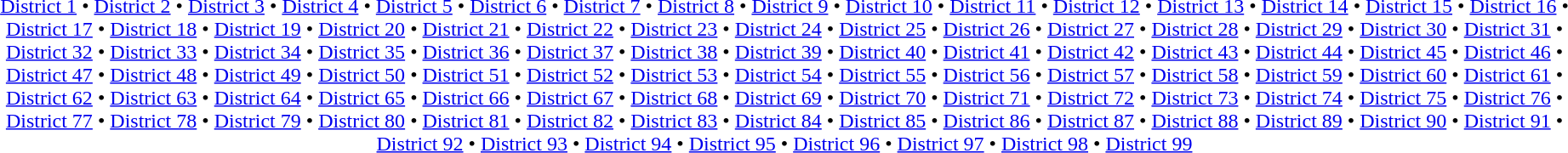<table id=toc class=toc summary=Contents>
<tr>
<td align=center><br><a href='#'>District 1</a> • <a href='#'>District 2</a> • <a href='#'>District 3</a> • <a href='#'>District 4</a> • <a href='#'>District 5</a> • <a href='#'>District 6</a> • <a href='#'>District 7</a> • <a href='#'>District 8</a> • <a href='#'>District 9</a> • <a href='#'>District 10</a> • <a href='#'>District 11</a> • <a href='#'>District 12</a> • <a href='#'>District 13</a> • <a href='#'>District 14</a> • <a href='#'>District 15</a> • <a href='#'>District 16</a> • <a href='#'>District 17</a> • <a href='#'>District 18</a> • <a href='#'>District 19</a> • <a href='#'>District 20</a> • <a href='#'>District 21</a> • <a href='#'>District 22</a> • <a href='#'>District 23</a> • <a href='#'>District 24</a> • <a href='#'>District 25</a> • <a href='#'>District 26</a> • <a href='#'>District 27</a> • <a href='#'>District 28</a> • <a href='#'>District 29</a> • <a href='#'>District 30</a> • <a href='#'>District 31</a> • <a href='#'>District 32</a> • <a href='#'>District 33</a> • <a href='#'>District 34</a> • <a href='#'>District 35</a> • <a href='#'>District 36</a> • <a href='#'>District 37</a> • <a href='#'>District 38</a> • <a href='#'>District 39</a> • <a href='#'>District 40</a> • <a href='#'>District 41</a> • <a href='#'>District 42</a> • <a href='#'>District 43</a> • <a href='#'>District 44</a> • <a href='#'>District 45</a> • <a href='#'>District 46</a> • <a href='#'>District 47</a> • <a href='#'>District 48</a> • <a href='#'>District 49</a> • <a href='#'>District 50</a> • <a href='#'>District 51</a> • <a href='#'>District 52</a> • <a href='#'>District 53</a> • <a href='#'>District 54</a> • <a href='#'>District 55</a> • <a href='#'>District 56</a> • <a href='#'>District 57</a> • <a href='#'>District 58</a> • <a href='#'>District 59</a> • <a href='#'>District 60</a> • <a href='#'>District 61</a> • <a href='#'>District 62</a> • <a href='#'>District 63</a> • <a href='#'>District 64</a> • <a href='#'>District 65</a> • <a href='#'>District 66</a> • <a href='#'>District 67</a> • <a href='#'>District 68</a> • <a href='#'>District 69</a> • <a href='#'>District 70</a> • <a href='#'>District 71</a> • <a href='#'>District 72</a> • <a href='#'>District 73</a> • <a href='#'>District 74</a> • <a href='#'>District 75</a> • <a href='#'>District 76</a> • <a href='#'>District 77</a> • <a href='#'>District 78</a> • <a href='#'>District 79</a> • <a href='#'>District 80</a> • <a href='#'>District 81</a> • <a href='#'>District 82</a> • <a href='#'>District 83</a> • <a href='#'>District 84</a> • <a href='#'>District 85</a> • <a href='#'>District 86</a> • <a href='#'>District 87</a> • <a href='#'>District 88</a> • <a href='#'>District 89</a> • <a href='#'>District 90</a> • <a href='#'>District 91</a> • <a href='#'>District 92</a> • <a href='#'>District 93</a> • <a href='#'>District 94</a> • <a href='#'>District 95</a> • <a href='#'>District 96</a> • <a href='#'>District 97</a> • <a href='#'>District 98</a> • <a href='#'>District 99</a></td>
</tr>
</table>
